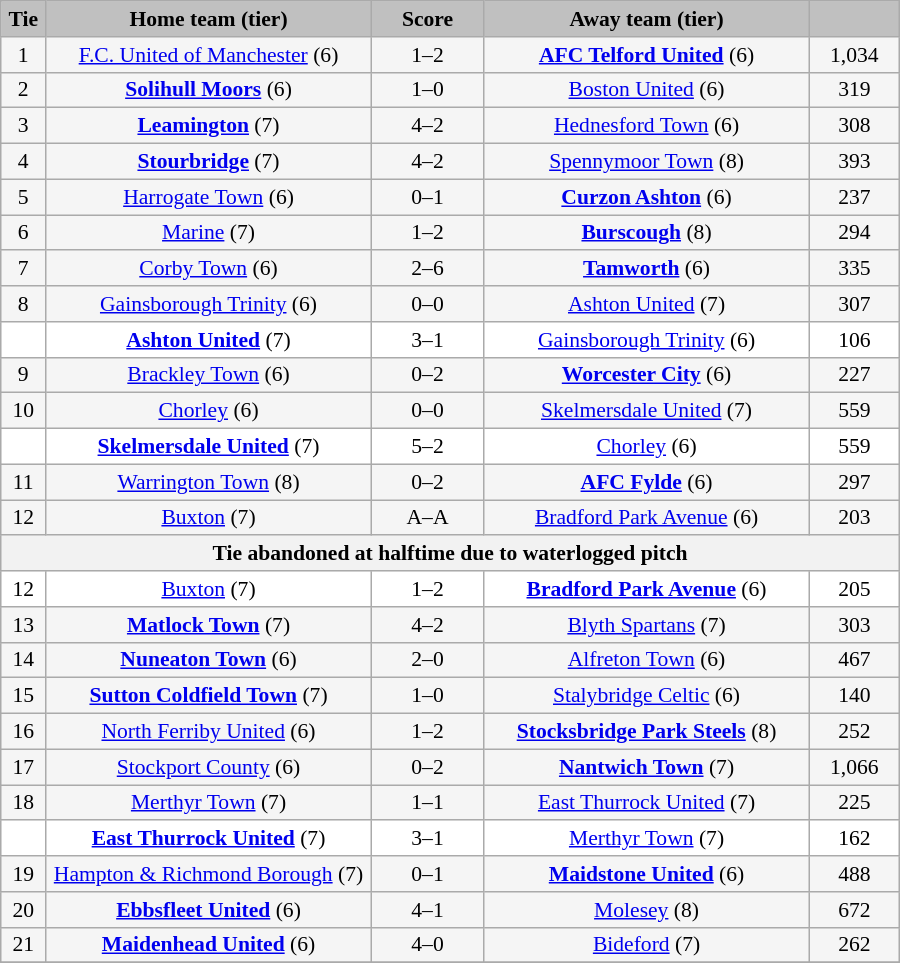<table class="wikitable" style="width: 600px; background:WhiteSmoke; text-align:center; font-size:90%">
<tr>
<td scope="col" style="width:  5.00%; background:silver;"><strong>Tie</strong></td>
<td scope="col" style="width: 36.25%; background:silver;"><strong>Home team (tier)</strong></td>
<td scope="col" style="width: 12.50%; background:silver;"><strong>Score</strong></td>
<td scope="col" style="width: 36.25%; background:silver;"><strong>Away team (tier)</strong></td>
<td scope="col" style="width: 10.00%; background:silver;"><strong></strong></td>
</tr>
<tr>
<td>1</td>
<td><a href='#'>F.C. United of Manchester</a> (6)</td>
<td>1–2</td>
<td><strong><a href='#'>AFC Telford United</a></strong> (6)</td>
<td>1,034</td>
</tr>
<tr>
<td>2</td>
<td><strong><a href='#'>Solihull Moors</a></strong> (6)</td>
<td>1–0</td>
<td><a href='#'>Boston United</a> (6)</td>
<td>319</td>
</tr>
<tr>
<td>3</td>
<td><strong><a href='#'>Leamington</a></strong> (7)</td>
<td>4–2</td>
<td><a href='#'>Hednesford Town</a> (6)</td>
<td>308</td>
</tr>
<tr>
<td>4</td>
<td><strong><a href='#'>Stourbridge</a></strong> (7)</td>
<td>4–2</td>
<td><a href='#'>Spennymoor Town</a> (8)</td>
<td>393</td>
</tr>
<tr>
<td>5</td>
<td><a href='#'>Harrogate Town</a> (6)</td>
<td>0–1</td>
<td><strong><a href='#'>Curzon Ashton</a></strong> (6)</td>
<td>237</td>
</tr>
<tr>
<td>6</td>
<td><a href='#'>Marine</a> (7)</td>
<td>1–2</td>
<td><strong><a href='#'>Burscough</a></strong> (8)</td>
<td>294</td>
</tr>
<tr>
<td>7</td>
<td><a href='#'>Corby Town</a> (6)</td>
<td>2–6</td>
<td><strong><a href='#'>Tamworth</a></strong> (6)</td>
<td>335</td>
</tr>
<tr>
<td>8</td>
<td><a href='#'>Gainsborough Trinity</a> (6)</td>
<td>0–0</td>
<td><a href='#'>Ashton United</a> (7)</td>
<td>307</td>
</tr>
<tr style="background:white;">
<td><em></em></td>
<td><strong><a href='#'>Ashton United</a></strong> (7)</td>
<td>3–1</td>
<td><a href='#'>Gainsborough Trinity</a> (6)</td>
<td>106</td>
</tr>
<tr>
<td>9</td>
<td><a href='#'>Brackley Town</a> (6)</td>
<td>0–2</td>
<td><strong><a href='#'>Worcester City</a></strong> (6)</td>
<td>227</td>
</tr>
<tr>
<td>10</td>
<td><a href='#'>Chorley</a> (6)</td>
<td>0–0</td>
<td><a href='#'>Skelmersdale United</a> (7)</td>
<td>559</td>
</tr>
<tr style="background:white;">
<td><em></em></td>
<td><strong><a href='#'>Skelmersdale United</a></strong> (7)</td>
<td>5–2</td>
<td><a href='#'>Chorley</a> (6)</td>
<td>559</td>
</tr>
<tr>
<td>11</td>
<td><a href='#'>Warrington Town</a> (8)</td>
<td>0–2</td>
<td><strong><a href='#'>AFC Fylde</a></strong> (6)</td>
<td>297</td>
</tr>
<tr>
<td>12</td>
<td><a href='#'>Buxton</a> (7)</td>
<td>A–A</td>
<td><a href='#'>Bradford Park Avenue</a> (6)</td>
<td>203</td>
</tr>
<tr>
<th colspan="5">Tie abandoned at halftime due to waterlogged pitch</th>
</tr>
<tr style="background:white;">
<td>12</td>
<td><a href='#'>Buxton</a> (7)</td>
<td>1–2</td>
<td><strong><a href='#'>Bradford Park Avenue</a></strong> (6)</td>
<td>205</td>
</tr>
<tr>
<td>13</td>
<td><strong><a href='#'>Matlock Town</a></strong> (7)</td>
<td>4–2</td>
<td><a href='#'>Blyth Spartans</a> (7)</td>
<td>303</td>
</tr>
<tr>
<td>14</td>
<td><strong><a href='#'>Nuneaton Town</a></strong> (6)</td>
<td>2–0</td>
<td><a href='#'>Alfreton Town</a> (6)</td>
<td>467</td>
</tr>
<tr>
<td>15</td>
<td><strong><a href='#'>Sutton Coldfield Town</a></strong> (7)</td>
<td>1–0</td>
<td><a href='#'>Stalybridge Celtic</a> (6)</td>
<td>140</td>
</tr>
<tr>
<td>16</td>
<td><a href='#'>North Ferriby United</a> (6)</td>
<td>1–2</td>
<td><strong><a href='#'>Stocksbridge Park Steels</a></strong> (8)</td>
<td>252</td>
</tr>
<tr>
<td>17</td>
<td><a href='#'>Stockport County</a> (6)</td>
<td>0–2</td>
<td><strong><a href='#'>Nantwich Town</a></strong> (7)</td>
<td>1,066</td>
</tr>
<tr>
<td>18</td>
<td><a href='#'>Merthyr Town</a> (7)</td>
<td>1–1</td>
<td><a href='#'>East Thurrock United</a> (7)</td>
<td>225</td>
</tr>
<tr style="background:white;">
<td><em></em></td>
<td><strong><a href='#'>East Thurrock United</a></strong> (7)</td>
<td>3–1</td>
<td><a href='#'>Merthyr Town</a> (7)</td>
<td>162</td>
</tr>
<tr>
<td>19</td>
<td><a href='#'>Hampton & Richmond Borough</a> (7)</td>
<td>0–1</td>
<td><strong><a href='#'>Maidstone United</a></strong> (6)</td>
<td>488</td>
</tr>
<tr>
<td>20</td>
<td><strong><a href='#'>Ebbsfleet United</a></strong> (6)</td>
<td>4–1</td>
<td><a href='#'>Molesey</a> (8)</td>
<td>672</td>
</tr>
<tr>
<td>21</td>
<td><strong><a href='#'>Maidenhead United</a></strong> (6)</td>
<td>4–0</td>
<td><a href='#'>Bideford</a> (7)</td>
<td>262</td>
</tr>
<tr>
</tr>
</table>
